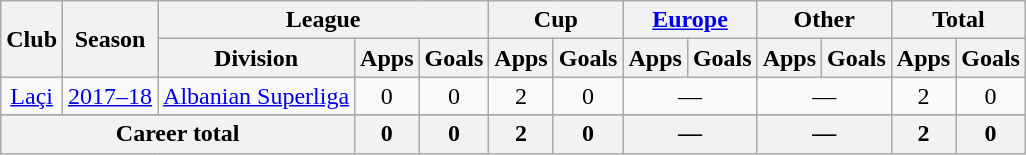<table class="wikitable" style="text-align:center">
<tr>
<th rowspan="2">Club</th>
<th rowspan="2">Season</th>
<th colspan="3">League</th>
<th colspan="2">Cup</th>
<th colspan="2"><a href='#'>Europe</a></th>
<th colspan="2">Other</th>
<th colspan="2">Total</th>
</tr>
<tr>
<th>Division</th>
<th>Apps</th>
<th>Goals</th>
<th>Apps</th>
<th>Goals</th>
<th>Apps</th>
<th>Goals</th>
<th>Apps</th>
<th>Goals</th>
<th>Apps</th>
<th>Goals</th>
</tr>
<tr>
<td rowspan="1" valign="center"><a href='#'>Laçi</a></td>
<td><a href='#'>2017–18</a></td>
<td rowspan="1"><a href='#'>Albanian Superliga</a></td>
<td>0</td>
<td>0</td>
<td>2</td>
<td>0</td>
<td colspan="2">—</td>
<td colspan="2">—</td>
<td>2</td>
<td>0</td>
</tr>
<tr>
</tr>
<tr>
<th colspan="3">Career total</th>
<th>0</th>
<th>0</th>
<th>2</th>
<th>0</th>
<th colspan="2">—</th>
<th colspan="2">—</th>
<th>2</th>
<th>0</th>
</tr>
</table>
